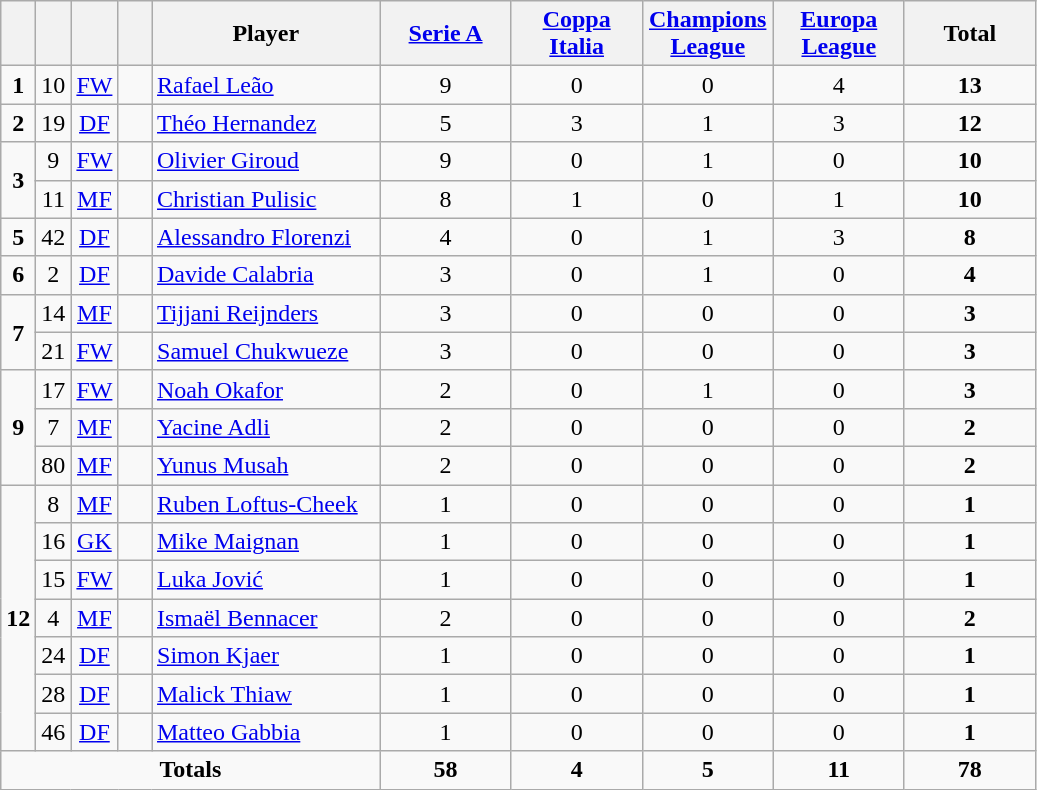<table class="wikitable" style="text-align:center">
<tr>
<th width=15></th>
<th width=15></th>
<th width=15></th>
<th width=15></th>
<th width=145>Player</th>
<th width=80><a href='#'>Serie A</a></th>
<th width=80><a href='#'>Coppa Italia</a></th>
<th width=80><a href='#'>Champions League</a></th>
<th width=80><a href='#'>Europa League</a></th>
<th width=80>Total</th>
</tr>
<tr>
<td><strong>1</strong></td>
<td>10</td>
<td><a href='#'>FW</a></td>
<td></td>
<td align=left><a href='#'>Rafael Leão</a></td>
<td>9</td>
<td>0</td>
<td>0</td>
<td>4</td>
<td><strong>13</strong></td>
</tr>
<tr>
<td><strong>2</strong></td>
<td>19</td>
<td><a href='#'>DF</a></td>
<td></td>
<td align=left><a href='#'>Théo Hernandez</a></td>
<td>5</td>
<td>3</td>
<td>1</td>
<td>3</td>
<td><strong>12</strong></td>
</tr>
<tr>
<td rowspan=2><strong>3</strong></td>
<td>9</td>
<td><a href='#'>FW</a></td>
<td></td>
<td align=left><a href='#'>Olivier Giroud</a></td>
<td>9</td>
<td>0</td>
<td>1</td>
<td>0</td>
<td><strong>10</strong></td>
</tr>
<tr>
<td>11</td>
<td><a href='#'>MF</a></td>
<td></td>
<td align=left><a href='#'>Christian Pulisic</a></td>
<td>8</td>
<td>1</td>
<td>0</td>
<td>1</td>
<td><strong>10</strong></td>
</tr>
<tr>
<td><strong>5</strong></td>
<td>42</td>
<td><a href='#'>DF</a></td>
<td></td>
<td align=left><a href='#'>Alessandro Florenzi</a></td>
<td>4</td>
<td>0</td>
<td>1</td>
<td>3</td>
<td><strong>8</strong></td>
</tr>
<tr>
<td><strong>6</strong></td>
<td>2</td>
<td><a href='#'>DF</a></td>
<td></td>
<td align=left><a href='#'>Davide Calabria</a></td>
<td>3</td>
<td>0</td>
<td>1</td>
<td>0</td>
<td><strong>4</strong></td>
</tr>
<tr>
<td rowspan=2><strong>7</strong></td>
<td>14</td>
<td><a href='#'>MF</a></td>
<td></td>
<td align=left><a href='#'>Tijjani Reijnders</a></td>
<td>3</td>
<td>0</td>
<td>0</td>
<td>0</td>
<td><strong>3</strong></td>
</tr>
<tr>
<td>21</td>
<td><a href='#'>FW</a></td>
<td></td>
<td align=left><a href='#'>Samuel Chukwueze</a></td>
<td>3</td>
<td>0</td>
<td>0</td>
<td>0</td>
<td><strong>3</strong></td>
</tr>
<tr>
<td rowspan=3><strong>9</strong></td>
<td>17</td>
<td><a href='#'>FW</a></td>
<td></td>
<td align=left><a href='#'>Noah Okafor</a></td>
<td>2</td>
<td>0</td>
<td>1</td>
<td>0</td>
<td><strong>3</strong></td>
</tr>
<tr>
<td>7</td>
<td><a href='#'>MF</a></td>
<td></td>
<td align=left><a href='#'>Yacine Adli</a></td>
<td>2</td>
<td>0</td>
<td>0</td>
<td>0</td>
<td><strong>2</strong></td>
</tr>
<tr>
<td>80</td>
<td><a href='#'>MF</a></td>
<td></td>
<td align=left><a href='#'>Yunus Musah</a></td>
<td>2</td>
<td>0</td>
<td>0</td>
<td>0</td>
<td><strong>2</strong></td>
</tr>
<tr>
<td rowspan=7><strong>12</strong></td>
<td>8</td>
<td><a href='#'>MF</a></td>
<td></td>
<td align=left><a href='#'>Ruben Loftus-Cheek</a></td>
<td>1</td>
<td>0</td>
<td>0</td>
<td>0</td>
<td><strong>1</strong></td>
</tr>
<tr>
<td>16</td>
<td><a href='#'>GK</a></td>
<td></td>
<td align=left><a href='#'>Mike Maignan</a></td>
<td>1</td>
<td>0</td>
<td>0</td>
<td>0</td>
<td><strong>1</strong></td>
</tr>
<tr>
<td>15</td>
<td><a href='#'>FW</a></td>
<td></td>
<td align=left><a href='#'>Luka Jović</a></td>
<td>1</td>
<td>0</td>
<td>0</td>
<td>0</td>
<td><strong>1</strong></td>
</tr>
<tr>
<td>4</td>
<td><a href='#'>MF</a></td>
<td></td>
<td align=left><a href='#'>Ismaël Bennacer</a></td>
<td>2</td>
<td>0</td>
<td>0</td>
<td>0</td>
<td><strong>2</strong></td>
</tr>
<tr>
<td>24</td>
<td><a href='#'>DF</a></td>
<td></td>
<td align=left><a href='#'>Simon Kjaer</a></td>
<td>1</td>
<td>0</td>
<td>0</td>
<td>0</td>
<td><strong>1</strong></td>
</tr>
<tr>
<td>28</td>
<td><a href='#'>DF</a></td>
<td></td>
<td align=left><a href='#'>Malick Thiaw</a></td>
<td>1</td>
<td>0</td>
<td>0</td>
<td>0</td>
<td><strong>1</strong></td>
</tr>
<tr>
<td>46</td>
<td><a href='#'>DF</a></td>
<td></td>
<td align=left><a href='#'>Matteo Gabbia</a></td>
<td>1</td>
<td>0</td>
<td>0</td>
<td>0</td>
<td><strong>1</strong></td>
</tr>
<tr>
<td colspan=5><strong>Totals</strong></td>
<td><strong>58</strong></td>
<td><strong>4</strong></td>
<td><strong>5</strong></td>
<td><strong>11</strong></td>
<td><strong>78</strong></td>
</tr>
</table>
